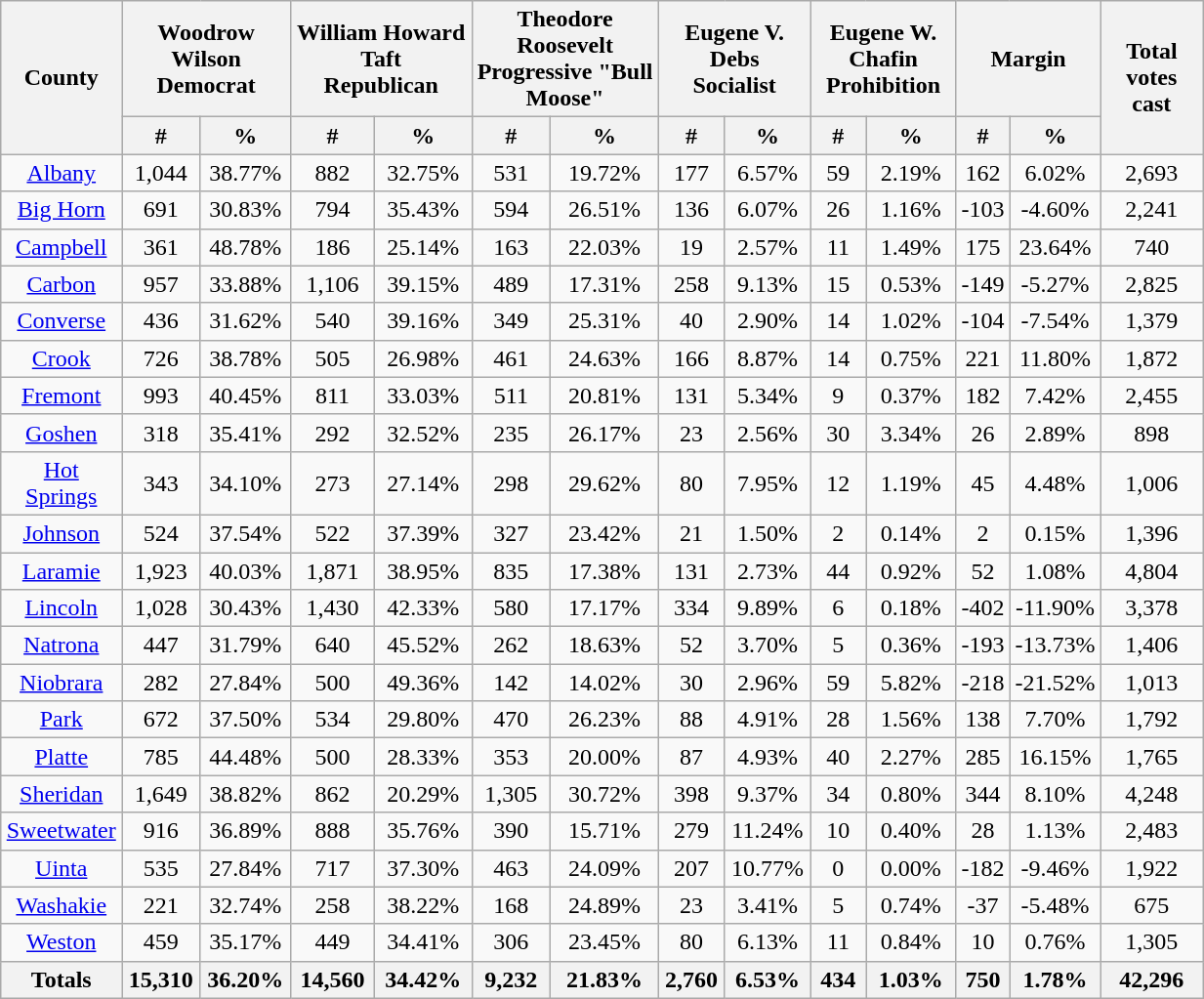<table width="65%" class="wikitable sortable">
<tr>
<th style="text-align:center;" rowspan="2">County</th>
<th style="text-align:center;" colspan="2">Woodrow Wilson<br>Democrat</th>
<th style="text-align:center;" colspan="2">William Howard Taft<br>Republican</th>
<th style="text-align:center;" colspan="2">Theodore Roosevelt<br>Progressive "Bull Moose"</th>
<th style="text-align:center;" colspan="2">Eugene V. Debs<br>Socialist</th>
<th style="text-align:center;" colspan="2">Eugene W. Chafin<br>Prohibition</th>
<th style="text-align:center;" colspan="2">Margin</th>
<th style="text-align:center;" rowspan="2">Total votes cast</th>
</tr>
<tr bgcolor="lightgrey">
<th style="text-align:center;" data-sort-type="number">#</th>
<th style="text-align:center;" data-sort-type="number">%</th>
<th style="text-align:center;" data-sort-type="number">#</th>
<th style="text-align:center;" data-sort-type="number">%</th>
<th style="text-align:center;" data-sort-type="number">#</th>
<th style="text-align:center;" data-sort-type="number">%</th>
<th style="text-align:center;" data-sort-type="number">#</th>
<th style="text-align:center;" data-sort-type="number">%</th>
<th style="text-align:center;" data-sort-type="number">#</th>
<th style="text-align:center;" data-sort-type="number">%</th>
<th style="text-align:center;" data-sort-type="number">#</th>
<th style="text-align:center;" data-sort-type="number">%</th>
</tr>
<tr style="text-align:center;">
<td><a href='#'>Albany</a></td>
<td>1,044</td>
<td>38.77%</td>
<td>882</td>
<td>32.75%</td>
<td>531</td>
<td>19.72%</td>
<td>177</td>
<td>6.57%</td>
<td>59</td>
<td>2.19%</td>
<td>162</td>
<td>6.02%</td>
<td>2,693</td>
</tr>
<tr style="text-align:center;">
<td><a href='#'>Big Horn</a></td>
<td>691</td>
<td>30.83%</td>
<td>794</td>
<td>35.43%</td>
<td>594</td>
<td>26.51%</td>
<td>136</td>
<td>6.07%</td>
<td>26</td>
<td>1.16%</td>
<td>-103</td>
<td>-4.60%</td>
<td>2,241</td>
</tr>
<tr style="text-align:center;">
<td><a href='#'>Campbell</a></td>
<td>361</td>
<td>48.78%</td>
<td>186</td>
<td>25.14%</td>
<td>163</td>
<td>22.03%</td>
<td>19</td>
<td>2.57%</td>
<td>11</td>
<td>1.49%</td>
<td>175</td>
<td>23.64%</td>
<td>740</td>
</tr>
<tr style="text-align:center;">
<td><a href='#'>Carbon</a></td>
<td>957</td>
<td>33.88%</td>
<td>1,106</td>
<td>39.15%</td>
<td>489</td>
<td>17.31%</td>
<td>258</td>
<td>9.13%</td>
<td>15</td>
<td>0.53%</td>
<td>-149</td>
<td>-5.27%</td>
<td>2,825</td>
</tr>
<tr style="text-align:center;">
<td><a href='#'>Converse</a></td>
<td>436</td>
<td>31.62%</td>
<td>540</td>
<td>39.16%</td>
<td>349</td>
<td>25.31%</td>
<td>40</td>
<td>2.90%</td>
<td>14</td>
<td>1.02%</td>
<td>-104</td>
<td>-7.54%</td>
<td>1,379</td>
</tr>
<tr style="text-align:center;">
<td><a href='#'>Crook</a></td>
<td>726</td>
<td>38.78%</td>
<td>505</td>
<td>26.98%</td>
<td>461</td>
<td>24.63%</td>
<td>166</td>
<td>8.87%</td>
<td>14</td>
<td>0.75%</td>
<td>221</td>
<td>11.80%</td>
<td>1,872</td>
</tr>
<tr style="text-align:center;">
<td><a href='#'>Fremont</a></td>
<td>993</td>
<td>40.45%</td>
<td>811</td>
<td>33.03%</td>
<td>511</td>
<td>20.81%</td>
<td>131</td>
<td>5.34%</td>
<td>9</td>
<td>0.37%</td>
<td>182</td>
<td>7.42%</td>
<td>2,455</td>
</tr>
<tr style="text-align:center;">
<td><a href='#'>Goshen</a></td>
<td>318</td>
<td>35.41%</td>
<td>292</td>
<td>32.52%</td>
<td>235</td>
<td>26.17%</td>
<td>23</td>
<td>2.56%</td>
<td>30</td>
<td>3.34%</td>
<td>26</td>
<td>2.89%</td>
<td>898</td>
</tr>
<tr style="text-align:center;">
<td><a href='#'>Hot Springs</a></td>
<td>343</td>
<td>34.10%</td>
<td>273</td>
<td>27.14%</td>
<td>298</td>
<td>29.62%</td>
<td>80</td>
<td>7.95%</td>
<td>12</td>
<td>1.19%</td>
<td>45</td>
<td>4.48%</td>
<td>1,006</td>
</tr>
<tr style="text-align:center;">
<td><a href='#'>Johnson</a></td>
<td>524</td>
<td>37.54%</td>
<td>522</td>
<td>37.39%</td>
<td>327</td>
<td>23.42%</td>
<td>21</td>
<td>1.50%</td>
<td>2</td>
<td>0.14%</td>
<td>2</td>
<td>0.15%</td>
<td>1,396</td>
</tr>
<tr style="text-align:center;">
<td><a href='#'>Laramie</a></td>
<td>1,923</td>
<td>40.03%</td>
<td>1,871</td>
<td>38.95%</td>
<td>835</td>
<td>17.38%</td>
<td>131</td>
<td>2.73%</td>
<td>44</td>
<td>0.92%</td>
<td>52</td>
<td>1.08%</td>
<td>4,804</td>
</tr>
<tr style="text-align:center;">
<td><a href='#'>Lincoln</a></td>
<td>1,028</td>
<td>30.43%</td>
<td>1,430</td>
<td>42.33%</td>
<td>580</td>
<td>17.17%</td>
<td>334</td>
<td>9.89%</td>
<td>6</td>
<td>0.18%</td>
<td>-402</td>
<td>-11.90%</td>
<td>3,378</td>
</tr>
<tr style="text-align:center;">
<td><a href='#'>Natrona</a></td>
<td>447</td>
<td>31.79%</td>
<td>640</td>
<td>45.52%</td>
<td>262</td>
<td>18.63%</td>
<td>52</td>
<td>3.70%</td>
<td>5</td>
<td>0.36%</td>
<td>-193</td>
<td>-13.73%</td>
<td>1,406</td>
</tr>
<tr style="text-align:center;">
<td><a href='#'>Niobrara</a></td>
<td>282</td>
<td>27.84%</td>
<td>500</td>
<td>49.36%</td>
<td>142</td>
<td>14.02%</td>
<td>30</td>
<td>2.96%</td>
<td>59</td>
<td>5.82%</td>
<td>-218</td>
<td>-21.52%</td>
<td>1,013</td>
</tr>
<tr style="text-align:center;">
<td><a href='#'>Park</a></td>
<td>672</td>
<td>37.50%</td>
<td>534</td>
<td>29.80%</td>
<td>470</td>
<td>26.23%</td>
<td>88</td>
<td>4.91%</td>
<td>28</td>
<td>1.56%</td>
<td>138</td>
<td>7.70%</td>
<td>1,792</td>
</tr>
<tr style="text-align:center;">
<td><a href='#'>Platte</a></td>
<td>785</td>
<td>44.48%</td>
<td>500</td>
<td>28.33%</td>
<td>353</td>
<td>20.00%</td>
<td>87</td>
<td>4.93%</td>
<td>40</td>
<td>2.27%</td>
<td>285</td>
<td>16.15%</td>
<td>1,765</td>
</tr>
<tr style="text-align:center;">
<td><a href='#'>Sheridan</a></td>
<td>1,649</td>
<td>38.82%</td>
<td>862</td>
<td>20.29%</td>
<td>1,305</td>
<td>30.72%</td>
<td>398</td>
<td>9.37%</td>
<td>34</td>
<td>0.80%</td>
<td>344</td>
<td>8.10%</td>
<td>4,248</td>
</tr>
<tr style="text-align:center;">
<td><a href='#'>Sweetwater</a></td>
<td>916</td>
<td>36.89%</td>
<td>888</td>
<td>35.76%</td>
<td>390</td>
<td>15.71%</td>
<td>279</td>
<td>11.24%</td>
<td>10</td>
<td>0.40%</td>
<td>28</td>
<td>1.13%</td>
<td>2,483</td>
</tr>
<tr style="text-align:center;">
<td><a href='#'>Uinta</a></td>
<td>535</td>
<td>27.84%</td>
<td>717</td>
<td>37.30%</td>
<td>463</td>
<td>24.09%</td>
<td>207</td>
<td>10.77%</td>
<td>0</td>
<td>0.00%</td>
<td>-182</td>
<td>-9.46%</td>
<td>1,922</td>
</tr>
<tr style="text-align:center;">
<td><a href='#'>Washakie</a></td>
<td>221</td>
<td>32.74%</td>
<td>258</td>
<td>38.22%</td>
<td>168</td>
<td>24.89%</td>
<td>23</td>
<td>3.41%</td>
<td>5</td>
<td>0.74%</td>
<td>-37</td>
<td>-5.48%</td>
<td>675</td>
</tr>
<tr style="text-align:center;">
<td><a href='#'>Weston</a></td>
<td>459</td>
<td>35.17%</td>
<td>449</td>
<td>34.41%</td>
<td>306</td>
<td>23.45%</td>
<td>80</td>
<td>6.13%</td>
<td>11</td>
<td>0.84%</td>
<td>10</td>
<td>0.76%</td>
<td>1,305</td>
</tr>
<tr style="text-align:center;">
<th>Totals</th>
<th>15,310</th>
<th>36.20%</th>
<th>14,560</th>
<th>34.42%</th>
<th>9,232</th>
<th>21.83%</th>
<th>2,760</th>
<th>6.53%</th>
<th>434</th>
<th>1.03%</th>
<th>750</th>
<th>1.78%</th>
<th>42,296</th>
</tr>
</table>
